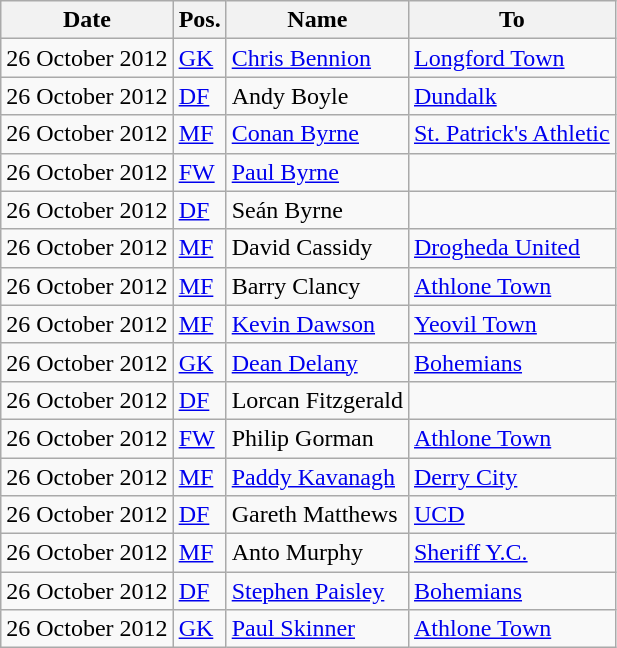<table class="wikitable">
<tr>
<th>Date</th>
<th>Pos.</th>
<th>Name</th>
<th>To</th>
</tr>
<tr>
<td>26 October 2012</td>
<td><a href='#'>GK</a></td>
<td> <a href='#'>Chris Bennion</a></td>
<td><a href='#'>Longford Town</a></td>
</tr>
<tr>
<td>26 October 2012</td>
<td><a href='#'>DF</a></td>
<td> Andy Boyle</td>
<td><a href='#'>Dundalk</a></td>
</tr>
<tr>
<td>26 October 2012</td>
<td><a href='#'>MF</a></td>
<td> <a href='#'>Conan Byrne</a></td>
<td><a href='#'>St. Patrick's Athletic</a></td>
</tr>
<tr>
<td>26 October 2012</td>
<td><a href='#'>FW</a></td>
<td> <a href='#'>Paul Byrne</a></td>
<td></td>
</tr>
<tr>
<td>26 October 2012</td>
<td><a href='#'>DF</a></td>
<td> Seán Byrne</td>
<td></td>
</tr>
<tr>
<td>26 October 2012</td>
<td><a href='#'>MF</a></td>
<td> David Cassidy</td>
<td><a href='#'>Drogheda United</a></td>
</tr>
<tr>
<td>26 October 2012</td>
<td><a href='#'>MF</a></td>
<td> Barry Clancy</td>
<td><a href='#'>Athlone Town</a></td>
</tr>
<tr>
<td>26 October 2012</td>
<td><a href='#'>MF</a></td>
<td> <a href='#'>Kevin Dawson</a></td>
<td><a href='#'>Yeovil Town</a></td>
</tr>
<tr>
<td>26 October 2012</td>
<td><a href='#'>GK</a></td>
<td> <a href='#'>Dean Delany</a></td>
<td><a href='#'>Bohemians</a></td>
</tr>
<tr>
<td>26 October 2012</td>
<td><a href='#'>DF</a></td>
<td> Lorcan Fitzgerald</td>
<td></td>
</tr>
<tr>
<td>26 October 2012</td>
<td><a href='#'>FW</a></td>
<td> Philip Gorman</td>
<td><a href='#'>Athlone Town</a></td>
</tr>
<tr>
<td>26 October 2012</td>
<td><a href='#'>MF</a></td>
<td> <a href='#'>Paddy Kavanagh</a></td>
<td><a href='#'>Derry City</a></td>
</tr>
<tr>
<td>26 October 2012</td>
<td><a href='#'>DF</a></td>
<td> Gareth Matthews</td>
<td><a href='#'>UCD</a></td>
</tr>
<tr>
<td>26 October 2012</td>
<td><a href='#'>MF</a></td>
<td> Anto Murphy</td>
<td><a href='#'>Sheriff Y.C.</a></td>
</tr>
<tr>
<td>26 October 2012</td>
<td><a href='#'>DF</a></td>
<td> <a href='#'>Stephen Paisley</a></td>
<td><a href='#'>Bohemians</a></td>
</tr>
<tr>
<td>26 October 2012</td>
<td><a href='#'>GK</a></td>
<td> <a href='#'>Paul Skinner</a></td>
<td><a href='#'>Athlone Town</a></td>
</tr>
</table>
